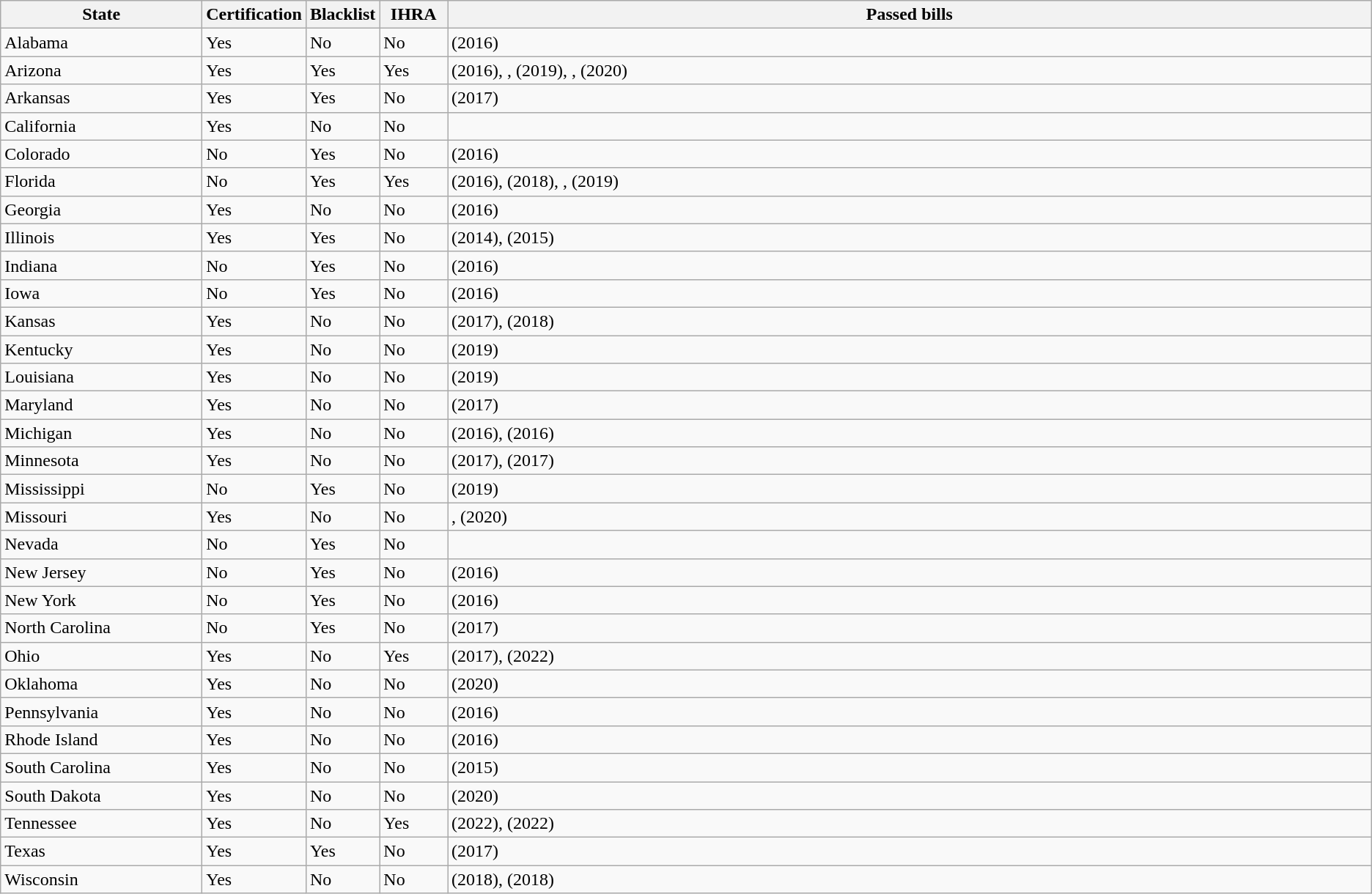<table class="wikitable sortable plainrowheaders">
<tr>
<th scope="col" style="width:15%">State</th>
<th scope="col" style="width: 5%">Certification</th>
<th scope="col" style="width: 5%">Blacklist</th>
<th scope="col" style="width: 5%">IHRA</th>
<th scope="col" style="width:70%">Passed bills</th>
</tr>
<tr>
<td>Alabama</td>
<td>Yes</td>
<td>No</td>
<td>No</td>
<td> (2016)</td>
</tr>
<tr>
<td>Arizona</td>
<td>Yes</td>
<td>Yes</td>
<td>Yes</td>
<td> (2016), , (2019), ,  (2020)</td>
</tr>
<tr>
<td>Arkansas</td>
<td>Yes</td>
<td>Yes</td>
<td>No</td>
<td> (2017)</td>
</tr>
<tr>
<td>California</td>
<td>Yes</td>
<td>No</td>
<td>No</td>
<td></td>
</tr>
<tr>
<td>Colorado</td>
<td>No</td>
<td>Yes</td>
<td>No</td>
<td> (2016)</td>
</tr>
<tr>
<td>Florida</td>
<td>No</td>
<td>Yes</td>
<td>Yes</td>
<td> (2016),  (2018), ,  (2019)</td>
</tr>
<tr>
<td>Georgia</td>
<td>Yes</td>
<td>No</td>
<td>No</td>
<td> (2016)</td>
</tr>
<tr>
<td>Illinois</td>
<td>Yes</td>
<td>Yes</td>
<td>No</td>
<td> (2014),  (2015)</td>
</tr>
<tr>
<td>Indiana</td>
<td>No</td>
<td>Yes</td>
<td>No</td>
<td> (2016)</td>
</tr>
<tr>
<td>Iowa</td>
<td>No</td>
<td>Yes</td>
<td>No</td>
<td> (2016)</td>
</tr>
<tr>
<td>Kansas</td>
<td>Yes</td>
<td>No</td>
<td>No</td>
<td> (2017),  (2018)</td>
</tr>
<tr>
<td>Kentucky</td>
<td>Yes</td>
<td>No</td>
<td>No</td>
<td> (2019)</td>
</tr>
<tr>
<td>Louisiana</td>
<td>Yes</td>
<td>No</td>
<td>No</td>
<td> (2019)</td>
</tr>
<tr>
<td>Maryland</td>
<td>Yes</td>
<td>No</td>
<td>No</td>
<td> (2017)</td>
</tr>
<tr>
<td>Michigan</td>
<td>Yes</td>
<td>No</td>
<td>No</td>
<td> (2016),  (2016)</td>
</tr>
<tr>
<td>Minnesota</td>
<td>Yes</td>
<td>No</td>
<td>No</td>
<td> (2017),  (2017)</td>
</tr>
<tr>
<td>Mississippi</td>
<td>No</td>
<td>Yes</td>
<td>No</td>
<td> (2019)</td>
</tr>
<tr>
<td>Missouri</td>
<td>Yes</td>
<td>No</td>
<td>No</td>
<td>,  (2020)</td>
</tr>
<tr>
<td>Nevada</td>
<td>No</td>
<td>Yes</td>
<td>No</td>
<td></td>
</tr>
<tr>
<td>New Jersey</td>
<td>No</td>
<td>Yes</td>
<td>No</td>
<td> (2016)</td>
</tr>
<tr>
<td>New York</td>
<td>No</td>
<td>Yes</td>
<td>No</td>
<td>  (2016)</td>
</tr>
<tr>
<td>North Carolina</td>
<td>No</td>
<td>Yes</td>
<td>No</td>
<td> (2017)</td>
</tr>
<tr>
<td>Ohio</td>
<td>Yes</td>
<td>No</td>
<td>Yes</td>
<td> (2017),  (2022)</td>
</tr>
<tr>
<td>Oklahoma</td>
<td>Yes</td>
<td>No</td>
<td>No</td>
<td> (2020)</td>
</tr>
<tr>
<td>Pennsylvania</td>
<td>Yes</td>
<td>No</td>
<td>No</td>
<td> (2016)</td>
</tr>
<tr>
<td>Rhode Island</td>
<td>Yes</td>
<td>No</td>
<td>No</td>
<td> (2016)</td>
</tr>
<tr>
<td>South Carolina</td>
<td>Yes</td>
<td>No</td>
<td>No</td>
<td> (2015)</td>
</tr>
<tr>
<td>South Dakota</td>
<td>Yes</td>
<td>No</td>
<td>No</td>
<td> (2020)</td>
</tr>
<tr>
<td>Tennessee</td>
<td>Yes</td>
<td>No</td>
<td>Yes</td>
<td> (2022),  (2022)</td>
</tr>
<tr>
<td>Texas</td>
<td>Yes</td>
<td>Yes</td>
<td>No</td>
<td> (2017)</td>
</tr>
<tr>
<td>Wisconsin</td>
<td>Yes</td>
<td>No</td>
<td>No</td>
<td> (2018),  (2018)</td>
</tr>
</table>
